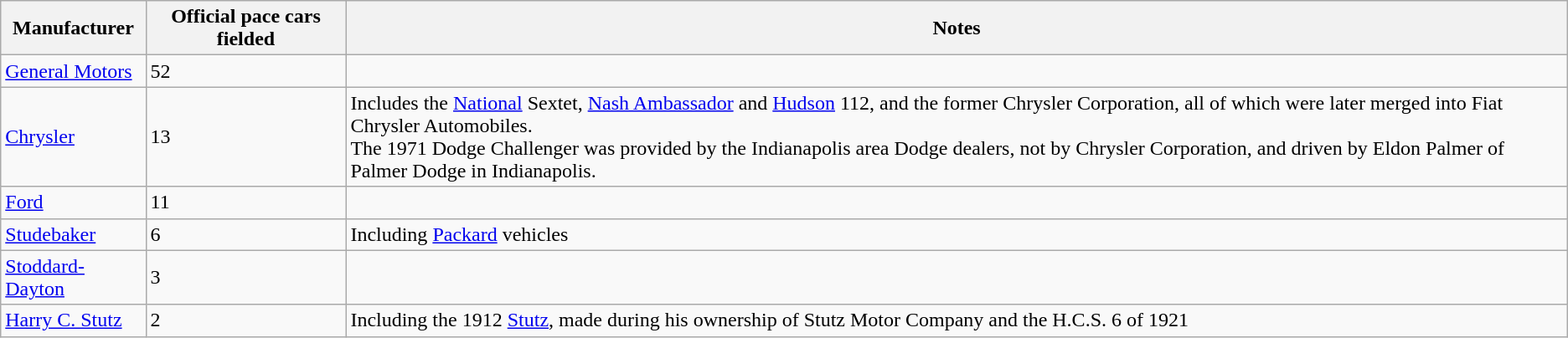<table class="wikitable">
<tr>
<th>Manufacturer</th>
<th>Official pace cars fielded</th>
<th>Notes</th>
</tr>
<tr>
<td><a href='#'>General Motors</a></td>
<td>52</td>
<td></td>
</tr>
<tr>
<td><a href='#'>Chrysler</a></td>
<td>13</td>
<td>Includes the <a href='#'>National</a> Sextet, <a href='#'>Nash Ambassador</a> and <a href='#'>Hudson</a> 112, and the former Chrysler Corporation, all of which were later merged into Fiat Chrysler Automobiles.<br>The 1971 Dodge Challenger was provided by the Indianapolis area Dodge dealers, not by Chrysler Corporation, and driven by Eldon Palmer of Palmer Dodge in Indianapolis.</td>
</tr>
<tr>
<td><a href='#'>Ford</a></td>
<td>11</td>
<td></td>
</tr>
<tr>
<td><a href='#'>Studebaker</a></td>
<td>6</td>
<td>Including <a href='#'>Packard</a> vehicles</td>
</tr>
<tr>
<td><a href='#'>Stoddard-Dayton</a></td>
<td>3</td>
<td></td>
</tr>
<tr>
<td><a href='#'>Harry C. Stutz</a></td>
<td>2</td>
<td>Including the 1912 <a href='#'>Stutz</a>, made during his ownership of Stutz Motor Company and the H.C.S. 6 of 1921</td>
</tr>
</table>
